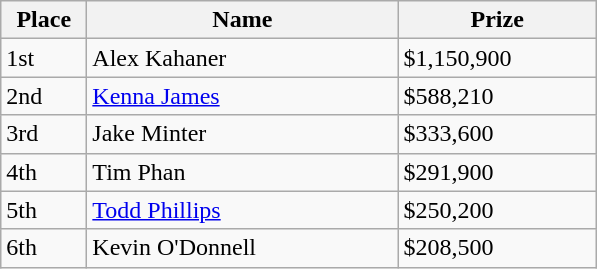<table class="wikitable">
<tr>
<th width="50">Place</th>
<th width="200">Name</th>
<th width="125">Prize</th>
</tr>
<tr>
<td>1st</td>
<td>Alex Kahaner</td>
<td>$1,150,900</td>
</tr>
<tr>
<td>2nd</td>
<td><a href='#'>Kenna James</a></td>
<td>$588,210</td>
</tr>
<tr>
<td>3rd</td>
<td>Jake Minter</td>
<td>$333,600</td>
</tr>
<tr>
<td>4th</td>
<td>Tim Phan</td>
<td>$291,900</td>
</tr>
<tr>
<td>5th</td>
<td><a href='#'>Todd Phillips</a></td>
<td>$250,200</td>
</tr>
<tr>
<td>6th</td>
<td>Kevin O'Donnell</td>
<td>$208,500</td>
</tr>
</table>
